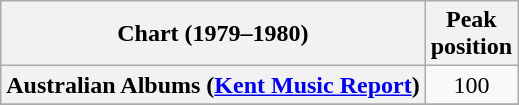<table class="wikitable sortable plainrowheaders">
<tr>
<th>Chart (1979–1980)</th>
<th>Peak<br>position</th>
</tr>
<tr>
<th scope="row">Australian Albums (<a href='#'>Kent Music Report</a>)</th>
<td align="center">100</td>
</tr>
<tr>
</tr>
<tr>
</tr>
<tr>
</tr>
</table>
